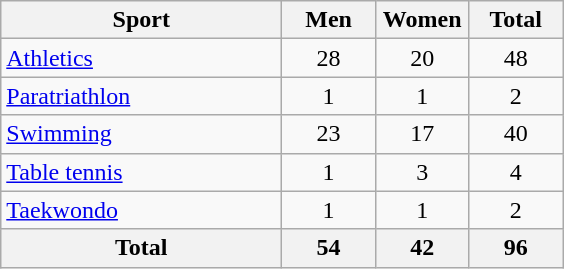<table class="wikitable sortable" style="text-align:center;">
<tr>
<th width=180>Sport</th>
<th width=55>Men</th>
<th width=55>Women</th>
<th width=55>Total</th>
</tr>
<tr>
<td align=left><a href='#'>Athletics</a></td>
<td>28</td>
<td>20</td>
<td>48</td>
</tr>
<tr>
<td align=left><a href='#'>Paratriathlon</a></td>
<td>1</td>
<td>1</td>
<td>2</td>
</tr>
<tr>
<td align=left><a href='#'>Swimming</a></td>
<td>23</td>
<td>17</td>
<td>40</td>
</tr>
<tr>
<td align=left><a href='#'>Table tennis</a></td>
<td>1</td>
<td>3</td>
<td>4</td>
</tr>
<tr>
<td align=left><a href='#'>Taekwondo</a></td>
<td>1</td>
<td>1</td>
<td>2</td>
</tr>
<tr>
<th>Total</th>
<th>54</th>
<th>42</th>
<th>96</th>
</tr>
</table>
